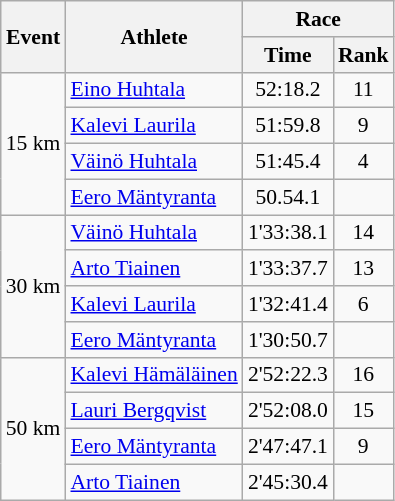<table class="wikitable" border="1" style="font-size:90%">
<tr>
<th rowspan=2>Event</th>
<th rowspan=2>Athlete</th>
<th colspan=2>Race</th>
</tr>
<tr>
<th>Time</th>
<th>Rank</th>
</tr>
<tr>
<td rowspan=4>15 km</td>
<td><a href='#'>Eino Huhtala</a></td>
<td align=center>52:18.2</td>
<td align=center>11</td>
</tr>
<tr>
<td><a href='#'>Kalevi Laurila</a></td>
<td align=center>51:59.8</td>
<td align=center>9</td>
</tr>
<tr>
<td><a href='#'>Väinö Huhtala</a></td>
<td align=center>51:45.4</td>
<td align=center>4</td>
</tr>
<tr>
<td><a href='#'>Eero Mäntyranta</a></td>
<td align=center>50.54.1</td>
<td align=center></td>
</tr>
<tr>
<td rowspan=4>30 km</td>
<td><a href='#'>Väinö Huhtala</a></td>
<td align=center>1'33:38.1</td>
<td align=center>14</td>
</tr>
<tr>
<td><a href='#'>Arto Tiainen</a></td>
<td align=center>1'33:37.7</td>
<td align=center>13</td>
</tr>
<tr>
<td><a href='#'>Kalevi Laurila</a></td>
<td align=center>1'32:41.4</td>
<td align=center>6</td>
</tr>
<tr>
<td><a href='#'>Eero Mäntyranta</a></td>
<td align=center>1'30:50.7</td>
<td align=center></td>
</tr>
<tr>
<td rowspan=4>50 km</td>
<td><a href='#'>Kalevi Hämäläinen</a></td>
<td align=center>2'52:22.3</td>
<td align=center>16</td>
</tr>
<tr>
<td><a href='#'>Lauri Bergqvist</a></td>
<td align=center>2'52:08.0</td>
<td align=center>15</td>
</tr>
<tr>
<td><a href='#'>Eero Mäntyranta</a></td>
<td align=center>2'47:47.1</td>
<td align=center>9</td>
</tr>
<tr>
<td><a href='#'>Arto Tiainen</a></td>
<td align=center>2'45:30.4</td>
<td align=center></td>
</tr>
</table>
